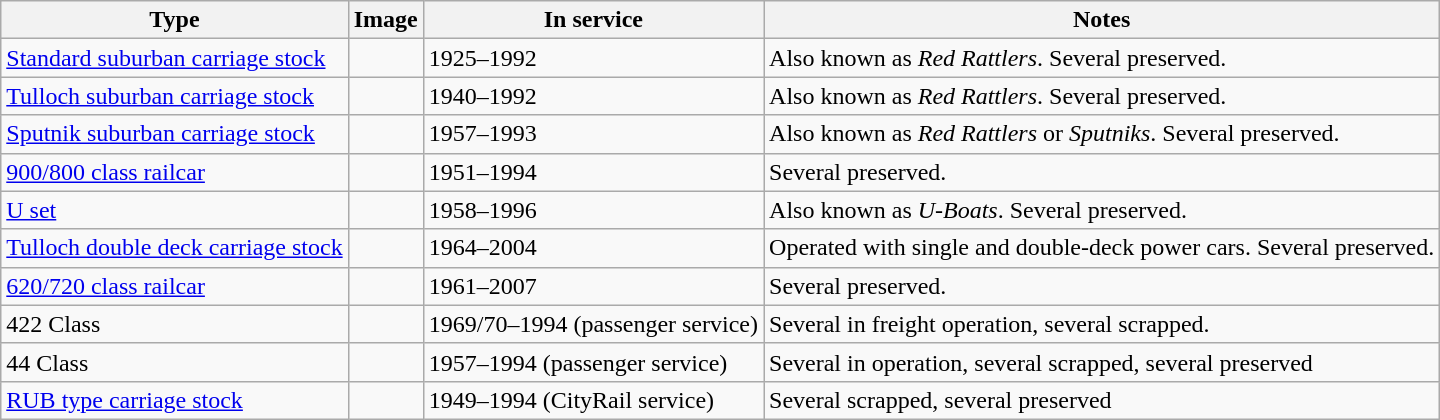<table class="wikitable sortable">
<tr>
<th>Type</th>
<th>Image</th>
<th>In service</th>
<th>Notes</th>
</tr>
<tr>
<td><a href='#'>Standard suburban carriage stock</a></td>
<td class="noresize"></td>
<td>1925–1992</td>
<td>Also known as <em>Red Rattlers</em>. Several preserved.</td>
</tr>
<tr>
<td><a href='#'>Tulloch suburban carriage stock</a></td>
<td></td>
<td>1940–1992</td>
<td>Also known as <em>Red Rattlers</em>. Several preserved.</td>
</tr>
<tr>
<td><a href='#'>Sputnik suburban carriage stock</a></td>
<td></td>
<td>1957–1993</td>
<td>Also known as <em>Red Rattlers</em> or <em>Sputniks</em>. Several preserved.</td>
</tr>
<tr>
<td><a href='#'>900/800 class railcar</a></td>
<td></td>
<td>1951–1994</td>
<td>Several preserved.</td>
</tr>
<tr>
<td><a href='#'>U set</a></td>
<td></td>
<td>1958–1996</td>
<td>Also known as <em>U-Boats</em>. Several preserved.</td>
</tr>
<tr>
<td><a href='#'>Tulloch double deck carriage stock</a></td>
<td></td>
<td>1964–2004</td>
<td>Operated with single and double-deck power cars. Several preserved.</td>
</tr>
<tr>
<td><a href='#'>620/720 class railcar</a></td>
<td></td>
<td>1961–2007</td>
<td>Several preserved.</td>
</tr>
<tr>
<td>422 Class</td>
<td></td>
<td>1969/70–1994 (passenger service)</td>
<td>Several in freight operation, several scrapped.</td>
</tr>
<tr>
<td>44 Class</td>
<td></td>
<td>1957–1994 (passenger service)</td>
<td>Several in operation, several scrapped, several preserved</td>
</tr>
<tr>
<td><a href='#'>RUB type carriage stock</a></td>
<td></td>
<td>1949–1994 (CityRail service)</td>
<td>Several scrapped, several preserved</td>
</tr>
</table>
